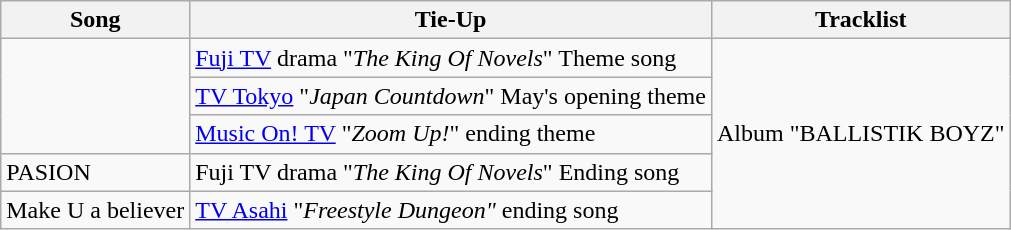<table class="wikitable">
<tr>
<th>Song</th>
<th>Tie-Up</th>
<th>Tracklist</th>
</tr>
<tr>
<td rowspan="3"></td>
<td><a href='#'>Fuji TV</a> drama "<em>The</em> <em>King Of Novels</em>" Theme song</td>
<td rowspan="5">Album "BALLISTIK BOYZ"</td>
</tr>
<tr>
<td><a href='#'>TV Tokyo</a> "<em>Japan Countdown</em>" May's opening theme</td>
</tr>
<tr>
<td><a href='#'>Music On! TV</a> "<em>Zoom Up!</em>" ending theme</td>
</tr>
<tr>
<td>PASION</td>
<td>Fuji TV drama "<em>The</em> <em>King Of Novels</em>" Ending song</td>
</tr>
<tr>
<td>Make U a believer</td>
<td><a href='#'>TV Asahi</a> "<em>Freestyle Dungeon"</em> ending song</td>
</tr>
</table>
